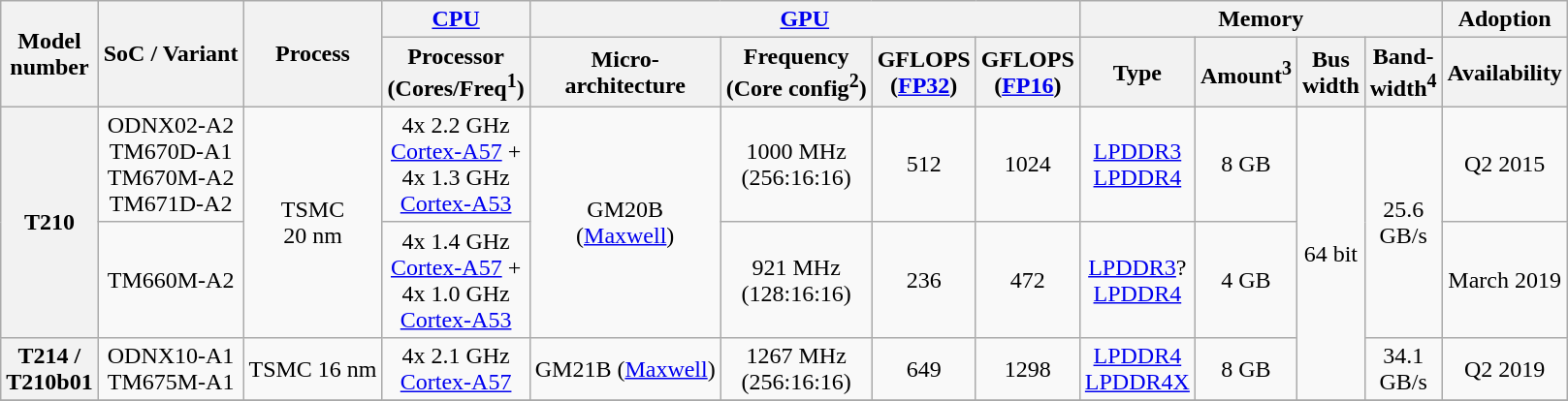<table class="wikitable" style="text-align:center;">
<tr>
<th rowspan="2">Model<br>number</th>
<th rowspan="2">SoC / Variant</th>
<th rowspan="2">Process</th>
<th><a href='#'>CPU</a></th>
<th colspan="4"><a href='#'>GPU</a></th>
<th colspan="4">Memory</th>
<th>Adoption</th>
</tr>
<tr>
<th>Processor<br>(Cores/Freq<sup>1</sup>)</th>
<th>Micro-<br>architecture</th>
<th>Frequency<br>(Core config<sup>2</sup>)</th>
<th>GFLOPS<br>(<a href='#'>FP32</a>)</th>
<th>GFLOPS<br>(<a href='#'>FP16</a>)</th>
<th>Type</th>
<th>Amount<sup>3</sup></th>
<th>Bus<br>width</th>
<th>Band-<br>width<sup>4</sup></th>
<th>Availability</th>
</tr>
<tr>
<th rowspan="2">T210</th>
<td>ODNX02-A2 <br>TM670D-A1 <br>TM670M-A2 <br>TM671D-A2</td>
<td rowspan="2">TSMC <br>20 nm</td>
<td>4x 2.2 GHz <br><a href='#'>Cortex-A57</a> +<br>4x 1.3 GHz <br><a href='#'>Cortex-A53</a></td>
<td rowspan="2">GM20B<br>(<a href='#'>Maxwell</a>)<br></td>
<td>1000 MHz<br>(256:16:16)<br></td>
<td>512</td>
<td>1024</td>
<td><a href='#'>LPDDR3</a><br><a href='#'>LPDDR4</a></td>
<td>8 GB</td>
<td rowspan="3">64 bit</td>
<td rowspan="2">25.6<br>GB/s</td>
<td>Q2 2015</td>
</tr>
<tr>
<td>TM660M-A2</td>
<td>4x 1.4 GHz <br><a href='#'>Cortex-A57</a> +<br>4x 1.0 GHz <br><a href='#'>Cortex-A53</a> </td>
<td>921 MHz<br>(128:16:16)<br></td>
<td>236</td>
<td>472</td>
<td><a href='#'>LPDDR3</a>?<br><a href='#'>LPDDR4</a></td>
<td>4 GB</td>
<td>March 2019</td>
</tr>
<tr>
<th>T214 /<br>T210b01</th>
<td>ODNX10-A1 <br>TM675M-A1</td>
<td>TSMC 16 nm</td>
<td>4x 2.1 GHz <br><a href='#'>Cortex-A57</a></td>
<td>GM21B (<a href='#'>Maxwell</a>)<br></td>
<td>1267 MHz<br>(256:16:16)<br></td>
<td>649</td>
<td>1298</td>
<td><a href='#'>LPDDR4</a><br><a href='#'>LPDDR4X</a></td>
<td>8 GB</td>
<td>34.1<br>GB/s</td>
<td>Q2 2019</td>
</tr>
<tr>
</tr>
</table>
